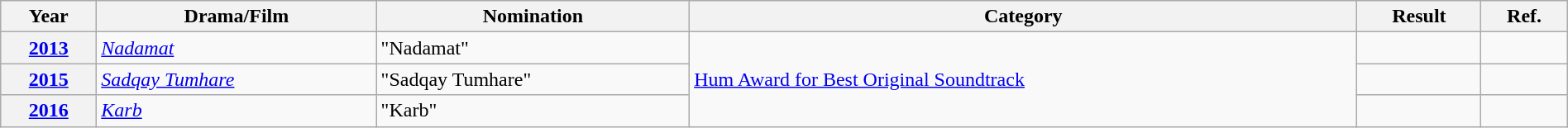<table class="wikitable plainrowheaders" width="100%" "textcolor:#000;">
<tr>
<th>Year</th>
<th>Drama/Film</th>
<th>Nomination</th>
<th>Category</th>
<th>Result</th>
<th>Ref.</th>
</tr>
<tr>
<th><a href='#'>2013</a></th>
<td><em><a href='#'>Nadamat</a></em></td>
<td>"Nadamat"</td>
<td rowspan="3"><a href='#'>Hum Award for Best Original Soundtrack</a></td>
<td></td>
<td></td>
</tr>
<tr>
<th><a href='#'>2015</a></th>
<td><em><a href='#'>Sadqay Tumhare</a></em></td>
<td>"Sadqay Tumhare"</td>
<td></td>
<td></td>
</tr>
<tr>
<th><a href='#'>2016</a></th>
<td><em><a href='#'>Karb</a></em></td>
<td>"Karb"</td>
<td></td>
<td></td>
</tr>
</table>
